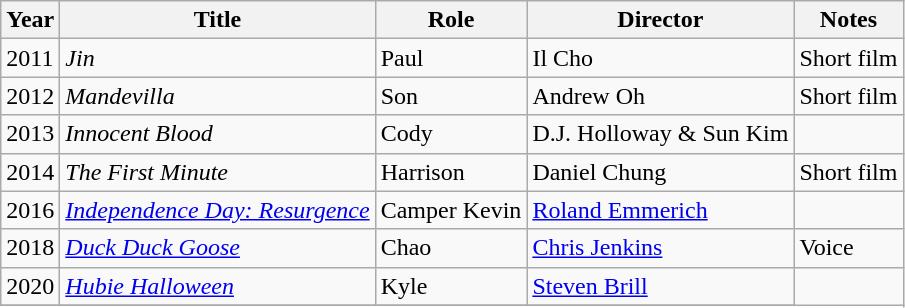<table class="wikitable sortable">
<tr>
<th>Year</th>
<th>Title</th>
<th>Role</th>
<th>Director</th>
<th>Notes</th>
</tr>
<tr>
<td>2011</td>
<td><em>Jin</em></td>
<td>Paul</td>
<td>Il Cho</td>
<td>Short film</td>
</tr>
<tr>
<td>2012</td>
<td><em>Mandevilla</em></td>
<td>Son</td>
<td>Andrew Oh</td>
<td>Short film</td>
</tr>
<tr>
<td>2013</td>
<td><em>Innocent Blood</em></td>
<td>Cody</td>
<td>D.J. Holloway & Sun Kim</td>
<td></td>
</tr>
<tr>
<td>2014</td>
<td><em>The First Minute</em></td>
<td>Harrison</td>
<td>Daniel Chung</td>
<td>Short film</td>
</tr>
<tr>
<td>2016</td>
<td><em><a href='#'>Independence Day: Resurgence</a></em></td>
<td>Camper Kevin</td>
<td><a href='#'>Roland Emmerich</a></td>
<td></td>
</tr>
<tr>
<td>2018</td>
<td><a href='#'><em>Duck Duck Goose</em></a></td>
<td>Chao</td>
<td><a href='#'>Chris Jenkins</a></td>
<td>Voice</td>
</tr>
<tr>
<td>2020</td>
<td><em><a href='#'>Hubie Halloween</a></em></td>
<td>Kyle</td>
<td><a href='#'>Steven Brill</a></td>
</tr>
<tr>
</tr>
</table>
